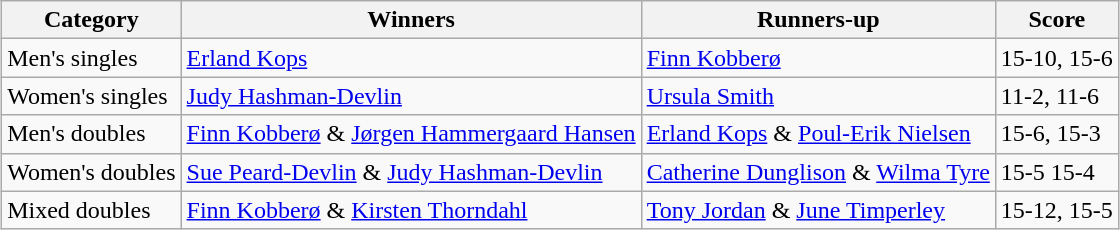<table class=wikitable style="margin:auto;">
<tr>
<th>Category</th>
<th>Winners</th>
<th>Runners-up</th>
<th>Score</th>
</tr>
<tr>
<td>Men's singles</td>
<td> <a href='#'>Erland Kops</a></td>
<td> <a href='#'>Finn Kobberø</a></td>
<td>15-10, 15-6</td>
</tr>
<tr>
<td>Women's singles</td>
<td> <a href='#'>Judy Hashman-Devlin</a></td>
<td> <a href='#'>Ursula Smith</a></td>
<td>11-2, 11-6</td>
</tr>
<tr>
<td>Men's doubles</td>
<td> <a href='#'>Finn Kobberø</a> & <a href='#'>Jørgen Hammergaard Hansen</a></td>
<td> <a href='#'>Erland Kops</a> & <a href='#'>Poul-Erik Nielsen</a></td>
<td>15-6, 15-3</td>
</tr>
<tr>
<td>Women's doubles</td>
<td> <a href='#'>Sue Peard-Devlin</a> &  <a href='#'>Judy Hashman-Devlin</a></td>
<td> <a href='#'>Catherine Dunglison</a> & <a href='#'>Wilma Tyre</a></td>
<td>15-5 15-4</td>
</tr>
<tr>
<td>Mixed doubles</td>
<td> <a href='#'>Finn Kobberø</a> & <a href='#'>Kirsten Thorndahl</a></td>
<td> <a href='#'>Tony Jordan</a> & <a href='#'>June Timperley</a></td>
<td>15-12, 15-5</td>
</tr>
</table>
